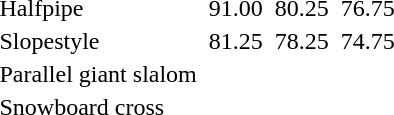<table>
<tr>
<td>Halfpipe<br></td>
<td></td>
<td>91.00</td>
<td></td>
<td>80.25</td>
<td></td>
<td>76.75</td>
</tr>
<tr>
<td>Slopestyle<br></td>
<td></td>
<td>81.25</td>
<td></td>
<td>78.25</td>
<td></td>
<td>74.75</td>
</tr>
<tr>
<td>Parallel giant slalom<br></td>
<td colspan=2></td>
<td colspan=2></td>
<td colspan=2></td>
</tr>
<tr>
<td>Snowboard cross<br></td>
<td colspan=2></td>
<td colspan=2></td>
<td colspan=2></td>
</tr>
</table>
